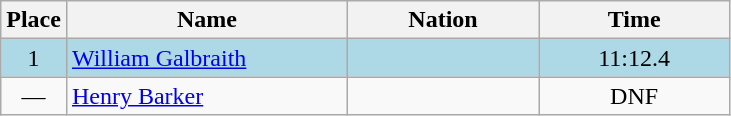<table class=wikitable>
<tr>
<th width=20>Place</th>
<th width=180>Name</th>
<th width=120>Nation</th>
<th width=120>Time</th>
</tr>
<tr bgcolor=lightblue>
<td align=center>1</td>
<td><a href='#'>William Galbraith</a></td>
<td></td>
<td align=center>11:12.4</td>
</tr>
<tr>
<td align=center>—</td>
<td><a href='#'>Henry Barker</a></td>
<td></td>
<td align=center>DNF</td>
</tr>
</table>
